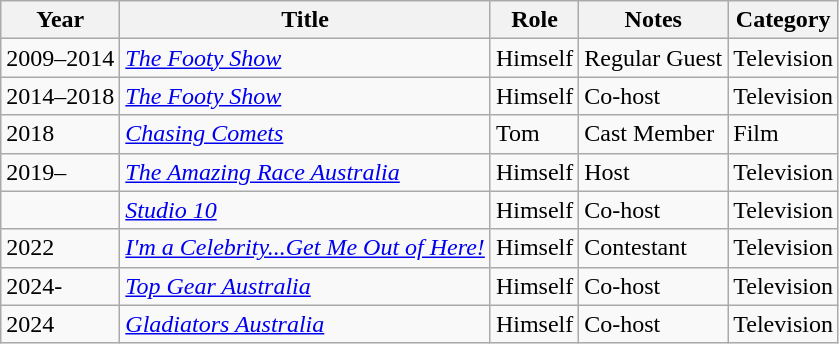<table class="wikitable">
<tr>
<th>Year</th>
<th>Title</th>
<th>Role</th>
<th>Notes</th>
<th>Category</th>
</tr>
<tr>
<td>2009–2014</td>
<td><em><a href='#'>The Footy Show</a></em></td>
<td>Himself</td>
<td>Regular Guest</td>
<td>Television</td>
</tr>
<tr>
<td>2014–2018</td>
<td><em><a href='#'>The Footy Show</a></em></td>
<td>Himself</td>
<td>Co-host</td>
<td>Television</td>
</tr>
<tr>
<td>2018</td>
<td><em><a href='#'>Chasing Comets</a></em></td>
<td>Tom</td>
<td>Cast Member</td>
<td>Film</td>
</tr>
<tr>
<td>2019–</td>
<td><em><a href='#'>The Amazing Race Australia</a></em></td>
<td>Himself</td>
<td>Host</td>
<td>Television</td>
</tr>
<tr>
<td></td>
<td><em><a href='#'>Studio 10</a></em></td>
<td>Himself</td>
<td>Co-host</td>
<td>Television</td>
</tr>
<tr>
<td>2022</td>
<td><em><a href='#'>I'm a Celebrity...Get Me Out of Here!</a></em></td>
<td>Himself</td>
<td>Contestant</td>
<td>Television</td>
</tr>
<tr>
<td>2024-</td>
<td><em><a href='#'>Top Gear Australia</a></em></td>
<td>Himself</td>
<td>Co-host</td>
<td>Television</td>
</tr>
<tr>
<td>2024</td>
<td><em><a href='#'>Gladiators Australia</a></em></td>
<td>Himself</td>
<td>Co-host</td>
<td>Television</td>
</tr>
</table>
